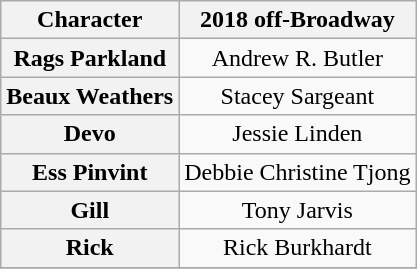<table class="wikitable" style="width:1000;" summary="Two columns: the first lists six character names, the second lists the actors who played them in the 2018 Ars Nova production.">
<tr>
<th scope="col">Character</th>
<th scope="col">2018 off-Broadway</th>
</tr>
<tr>
<th scope="row">Rags Parkland</th>
<td align="center">Andrew R. Butler</td>
</tr>
<tr>
<th scope="row">Beaux Weathers</th>
<td align="center">Stacey Sargeant</td>
</tr>
<tr>
<th scope="row">Devo</th>
<td align="center">Jessie Linden</td>
</tr>
<tr>
<th scope="row">Ess Pinvint</th>
<td align="center">Debbie Christine Tjong</td>
</tr>
<tr>
<th scope="row">Gill</th>
<td align="center">Tony Jarvis</td>
</tr>
<tr>
<th scope="row">Rick</th>
<td align="center">Rick Burkhardt</td>
</tr>
<tr>
</tr>
</table>
